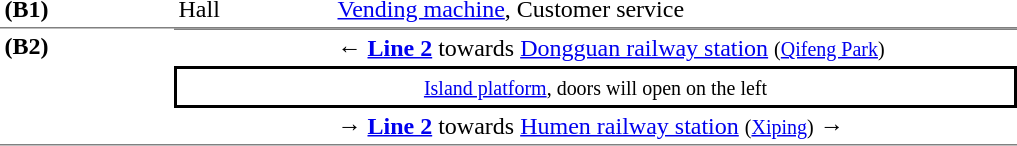<table table border=0 cellspacing=0 cellpadding=3>
<tr>
<td style="border-bottom:solid 1px gray;border-top:solid 0px gray;" width=110 valign=top><strong>(B1)</strong></td>
<td style="border-top:solid 0px gray;border-bottom:solid 1px gray;" width=100 valign=top>Hall</td>
<td style="border-top:solid 0px gray;border-bottom:solid 1px gray;" width=390 valign=top><a href='#'>Vending machine</a>, Customer service</td>
</tr>
<tr>
<td style="border-top:solid 0px gray;border-bottom:solid 1px gray;" width=110 rowspan=3 valign=top><strong>(B2)</strong></td>
<td style="border-top:solid 1px gray;" width=100><span></span></td>
<td style="border-top:solid 1px gray;" width=450>← <a href='#'><span><strong>Line 2</strong></span></a> towards <a href='#'>Dongguan railway station</a> <small>(<a href='#'>Qifeng Park</a>)</small></td>
</tr>
<tr>
<td style="border-top:solid 2px black;border-right:solid 2px black;border-left:solid 2px black;border-bottom:solid 2px black;text-align:center;" colspan=2><small><a href='#'>Island platform</a>, doors will open on the left</small></td>
</tr>
<tr>
<td style="border-bottom:solid 1px gray;" width=100><span></span></td>
<td style="border-bottom:solid 1px gray;" width=390><span>→</span> <a href='#'><span><strong>Line 2</strong></span></a> towards <a href='#'>Humen railway station</a> <small>(<a href='#'>Xiping</a>)</small> →</td>
</tr>
</table>
